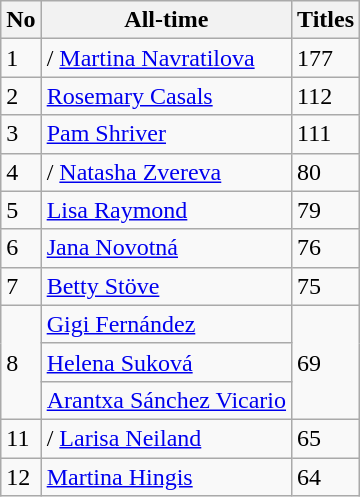<table class=wikitable>
<tr>
<th>No</th>
<th>All-time</th>
<th>Titles</th>
</tr>
<tr>
<td>1</td>
<td>/ <a href='#'>Martina Navratilova</a></td>
<td>177</td>
</tr>
<tr>
<td>2</td>
<td> <a href='#'>Rosemary Casals</a></td>
<td>112</td>
</tr>
<tr>
<td>3</td>
<td> <a href='#'>Pam Shriver</a></td>
<td>111</td>
</tr>
<tr>
<td>4</td>
<td>/ <a href='#'>Natasha Zvereva</a></td>
<td>80</td>
</tr>
<tr>
<td>5</td>
<td> <a href='#'>Lisa Raymond</a></td>
<td>79</td>
</tr>
<tr>
<td>6</td>
<td> <a href='#'>Jana Novotná</a></td>
<td>76</td>
</tr>
<tr>
<td>7</td>
<td> <a href='#'>Betty Stöve</a></td>
<td>75</td>
</tr>
<tr>
<td rowspan=3>8</td>
<td> <a href='#'>Gigi Fernández</a></td>
<td rowspan=3>69</td>
</tr>
<tr>
<td> <a href='#'>Helena Suková</a></td>
</tr>
<tr>
<td> <a href='#'>Arantxa Sánchez Vicario</a></td>
</tr>
<tr>
<td>11</td>
<td>/ <a href='#'>Larisa Neiland</a></td>
<td>65</td>
</tr>
<tr>
<td>12</td>
<td> <a href='#'>Martina Hingis</a></td>
<td>64</td>
</tr>
</table>
